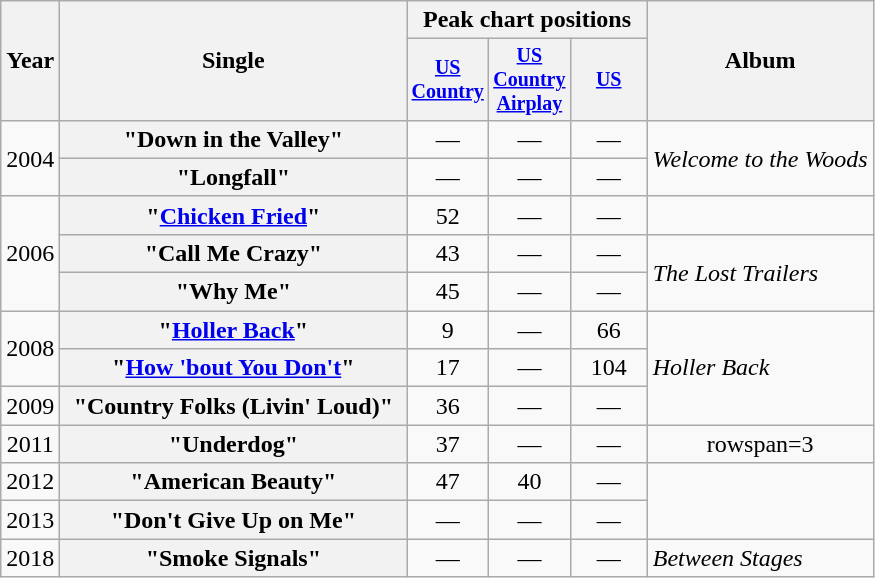<table class="wikitable plainrowheaders" style="text-align:center;">
<tr>
<th rowspan="2">Year</th>
<th rowspan="2" style="width:14em;">Single</th>
<th colspan="3">Peak chart positions</th>
<th rowspan="2">Album</th>
</tr>
<tr style="font-size:smaller;">
<th style="width:45px;"><a href='#'>US Country</a><br></th>
<th style="width:45px;"><a href='#'>US Country Airplay</a><br></th>
<th style="width:45px;"><a href='#'>US</a><br></th>
</tr>
<tr>
<td rowspan="2">2004</td>
<th scope="row">"Down in the Valley"</th>
<td>—</td>
<td>—</td>
<td>—</td>
<td rowspan="2" style="text-align:left;"><em>Welcome to the Woods</em></td>
</tr>
<tr>
<th scope="row">"Longfall"</th>
<td>—</td>
<td>—</td>
<td>—</td>
</tr>
<tr>
<td rowspan="3">2006</td>
<th scope="row">"<a href='#'>Chicken Fried</a>"</th>
<td>52</td>
<td>—</td>
<td>—</td>
<td></td>
</tr>
<tr>
<th scope="row">"Call Me Crazy"</th>
<td>43</td>
<td>—</td>
<td>—</td>
<td style="text-align:left;" rowspan="2"><em>The Lost Trailers</em></td>
</tr>
<tr>
<th scope="row">"Why Me"</th>
<td>45</td>
<td>—</td>
<td>—</td>
</tr>
<tr>
<td rowspan="2">2008</td>
<th scope="row">"<a href='#'>Holler Back</a>"</th>
<td>9</td>
<td>—</td>
<td>66</td>
<td style="text-align:left;" rowspan="3"><em>Holler Back</em></td>
</tr>
<tr>
<th scope="row">"<a href='#'>How 'bout You Don't</a>"</th>
<td>17</td>
<td>—</td>
<td>104</td>
</tr>
<tr>
<td>2009</td>
<th scope="row">"Country Folks (Livin' Loud)"</th>
<td>36</td>
<td>—</td>
<td>—</td>
</tr>
<tr>
<td>2011</td>
<th scope="row">"Underdog"</th>
<td>37</td>
<td>—</td>
<td>—</td>
<td>rowspan=3 </td>
</tr>
<tr>
<td>2012</td>
<th scope="row">"American Beauty"</th>
<td>47</td>
<td>40</td>
<td>—</td>
</tr>
<tr>
<td>2013</td>
<th scope="row">"Don't Give Up on Me"</th>
<td>—</td>
<td>—</td>
<td>—</td>
</tr>
<tr>
<td>2018</td>
<th scope="row">"Smoke Signals"</th>
<td>—</td>
<td>—</td>
<td>—</td>
<td style="text-align:left;" rowspan="3"><em>Between Stages</em></td>
</tr>
</table>
